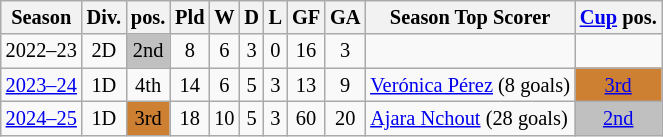<table class="wikitable" style="font-size:85%;text-align:center">
<tr>
<th>Season</th>
<th>Div.</th>
<th>pos.</th>
<th>Pld</th>
<th>W</th>
<th>D</th>
<th>L</th>
<th>GF</th>
<th>GA</th>
<th>Season Top Scorer</th>
<th><a href='#'>Cup</a> pos.</th>
</tr>
<tr>
<td>2022–23</td>
<td>2D</td>
<td style="background:silver">2nd</td>
<td>8</td>
<td>6</td>
<td>3</td>
<td>0</td>
<td>16</td>
<td>3</td>
<td></td>
<td></td>
</tr>
<tr>
<td><a href='#'>2023–24</a></td>
<td>1D</td>
<td>4th</td>
<td>14</td>
<td>6</td>
<td>5</td>
<td>3</td>
<td>13</td>
<td>9</td>
<td align=left> <a href='#'>Verónica Pérez</a> (8 goals)</td>
<td style="background:#CD7F32"><a href='#'>3rd</a></td>
</tr>
<tr>
<td><a href='#'>2024–25</a></td>
<td>1D</td>
<td style="background:#CD7F32">3rd</td>
<td>18</td>
<td>10</td>
<td>5</td>
<td>3</td>
<td>60</td>
<td>20</td>
<td align=left> <a href='#'>Ajara Nchout</a> (28 goals)</td>
<td style="background:silver"><a href='#'>2nd</a></td>
</tr>
</table>
